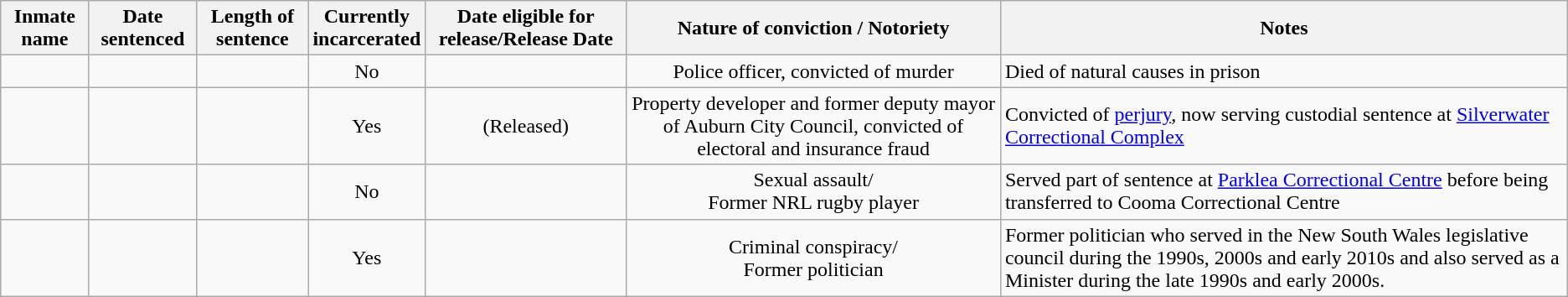<table class="wikitable sortable">
<tr>
<th>Inmate name</th>
<th>Date sentenced</th>
<th>Length of sentence</th>
<th>Currently<br>incarcerated</th>
<th>Date eligible for release/Release Date</th>
<th>Nature of conviction / Notoriety</th>
<th>Notes</th>
</tr>
<tr>
<td></td>
<td align=center></td>
<td></td>
<td align=center>No</td>
<td align=center> </td>
<td align="center">Police officer, convicted of murder </td>
<td>Died of natural causes in prison</td>
</tr>
<tr>
<td></td>
<td align=center></td>
<td></td>
<td align=center>Yes</td>
<td align=center> (Released)</td>
<td align=center>Property developer and former deputy mayor of Auburn City Council, convicted of electoral and insurance fraud </td>
<td>Convicted of <a href='#'>perjury</a>, now serving custodial sentence at <a href='#'>Silverwater Correctional Complex</a></td>
</tr>
<tr>
<td></td>
<td align=center></td>
<td></td>
<td align=center>No</td>
<td align=center></td>
<td align=center>Sexual assault/<br>Former NRL rugby player<br></td>
<td>Served part of sentence at <a href='#'>Parklea Correctional Centre</a> before being transferred to Cooma Correctional Centre</td>
</tr>
<tr>
<td></td>
<td align=center></td>
<td></td>
<td align=center>Yes</td>
<td align=center></td>
<td align=center>Criminal conspiracy/<br> Former politician<br></td>
<td>Former politician who served in the New South Wales legislative council during the 1990s, 2000s and early 2010s and also served as a Minister during the late 1990s and early 2000s.</td>
</tr>
</table>
